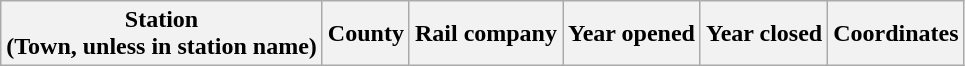<table class="wikitable sortable">
<tr>
<th>Station<br>(Town, unless in station name)</th>
<th>County</th>
<th>Rail company</th>
<th>Year opened</th>
<th>Year closed</th>
<th>Coordinates<br>





































































































































































































































































</th>
</tr>
</table>
